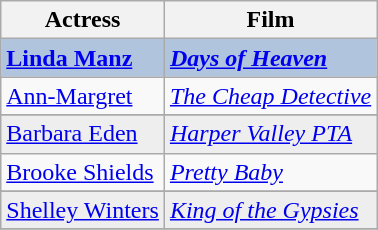<table class="wikitable sortable plainrowheaders">
<tr>
<th>Actress</th>
<th>Film</th>
</tr>
<tr style="background:#B0C4DE">
<td><strong><a href='#'>Linda Manz</a></strong></td>
<td><strong><em><a href='#'>Days of Heaven</a></em></strong></td>
</tr>
<tr>
<td><a href='#'>Ann-Margret</a></td>
<td><em><a href='#'>The Cheap Detective</a></em></td>
</tr>
<tr>
</tr>
<tr style="background:#eee;">
<td><a href='#'>Barbara Eden</a></td>
<td><em><a href='#'>Harper Valley PTA</a></em></td>
</tr>
<tr>
<td><a href='#'>Brooke Shields</a></td>
<td><em><a href='#'>Pretty Baby</a></em></td>
</tr>
<tr>
</tr>
<tr style="background:#eee;">
<td><a href='#'>Shelley Winters</a></td>
<td><em><a href='#'>King of the Gypsies</a></em></td>
</tr>
<tr>
</tr>
</table>
